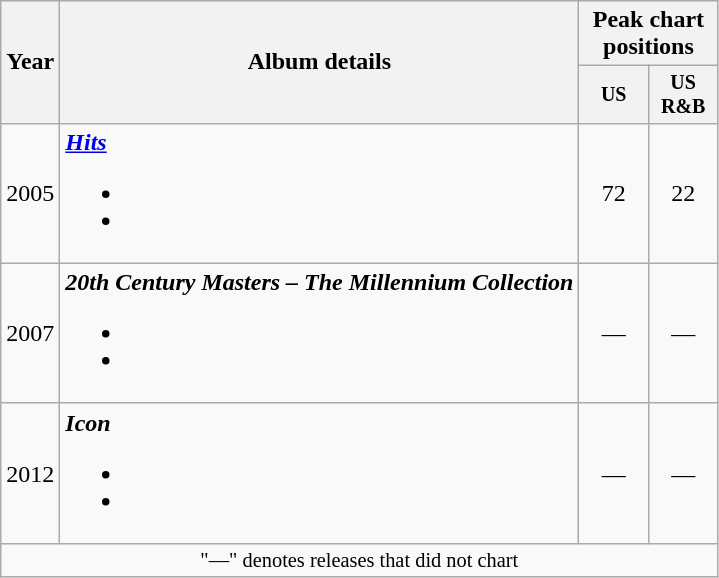<table class="wikitable" style="text-align:center;">
<tr>
<th rowspan="2">Year</th>
<th rowspan="2">Album details</th>
<th colspan="2">Peak chart<br>positions</th>
</tr>
<tr style="font-size:smaller;">
<th width="40">US<br></th>
<th width="40">US R&B<br></th>
</tr>
<tr>
<td>2005</td>
<td align="left"><strong><em><a href='#'>Hits</a></em></strong><br><ul><li></li><li></li></ul></td>
<td>72</td>
<td>22</td>
</tr>
<tr>
<td>2007</td>
<td align="left"><strong><em>20th Century Masters – The Millennium Collection</em></strong><br><ul><li></li><li></li></ul></td>
<td>—</td>
<td>—</td>
</tr>
<tr>
<td>2012</td>
<td align="left"><strong><em>Icon</em></strong><br><ul><li></li><li></li></ul></td>
<td>—</td>
<td>—</td>
</tr>
<tr>
<td colspan="10" style="font-size:85%">"—" denotes releases that did not chart</td>
</tr>
</table>
